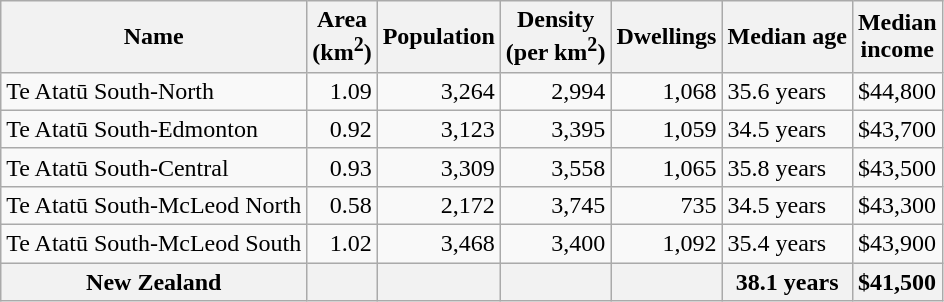<table class="wikitable">
<tr>
<th>Name</th>
<th>Area<br>(km<sup>2</sup>)</th>
<th>Population</th>
<th>Density<br>(per km<sup>2</sup>)</th>
<th>Dwellings</th>
<th>Median age</th>
<th>Median<br>income</th>
</tr>
<tr>
<td>Te Atatū South-North</td>
<td style="text-align:right;">1.09</td>
<td style="text-align:right;">3,264</td>
<td style="text-align:right;">2,994</td>
<td style="text-align:right;">1,068</td>
<td>35.6 years</td>
<td>$44,800</td>
</tr>
<tr>
<td>Te Atatū South-Edmonton</td>
<td style="text-align:right;">0.92</td>
<td style="text-align:right;">3,123</td>
<td style="text-align:right;">3,395</td>
<td style="text-align:right;">1,059</td>
<td>34.5 years</td>
<td>$43,700</td>
</tr>
<tr>
<td>Te Atatū South-Central</td>
<td style="text-align:right;">0.93</td>
<td style="text-align:right;">3,309</td>
<td style="text-align:right;">3,558</td>
<td style="text-align:right;">1,065</td>
<td>35.8 years</td>
<td>$43,500</td>
</tr>
<tr>
<td>Te Atatū South-McLeod North</td>
<td style="text-align:right;">0.58</td>
<td style="text-align:right;">2,172</td>
<td style="text-align:right;">3,745</td>
<td style="text-align:right;">735</td>
<td>34.5 years</td>
<td>$43,300</td>
</tr>
<tr>
<td>Te Atatū South-McLeod South</td>
<td style="text-align:right;">1.02</td>
<td style="text-align:right;">3,468</td>
<td style="text-align:right;">3,400</td>
<td style="text-align:right;">1,092</td>
<td>35.4 years</td>
<td>$43,900</td>
</tr>
<tr>
<th>New Zealand</th>
<th></th>
<th></th>
<th></th>
<th></th>
<th>38.1 years</th>
<th style="text-align:left;">$41,500</th>
</tr>
</table>
